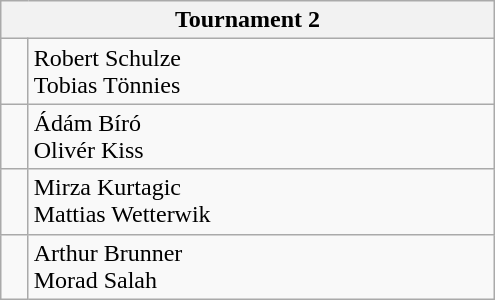<table class="wikitable" style="width:330px;">
<tr>
<th colspan="2">Tournament 2</th>
</tr>
<tr>
<td></td>
<td>Robert Schulze<br>Tobias Tönnies</td>
</tr>
<tr>
<td></td>
<td>Ádám Bíró<br>Olivér Kiss</td>
</tr>
<tr>
<td></td>
<td>Mirza Kurtagic<br>Mattias Wetterwik</td>
</tr>
<tr>
<td></td>
<td>Arthur Brunner<br>Morad Salah</td>
</tr>
</table>
